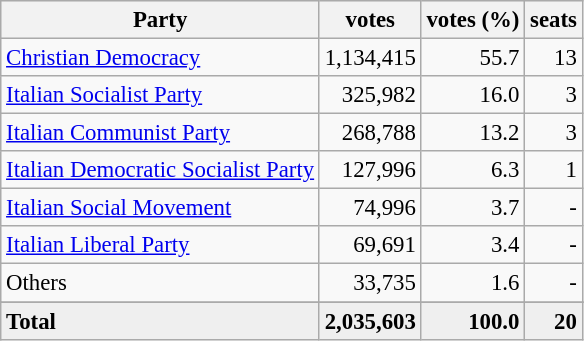<table class="wikitable" style="font-size:95%">
<tr bgcolor="EFEFEF">
<th>Party</th>
<th>votes</th>
<th>votes (%)</th>
<th>seats</th>
</tr>
<tr>
<td><a href='#'>Christian Democracy</a></td>
<td align=right>1,134,415</td>
<td align=right>55.7</td>
<td align=right>13</td>
</tr>
<tr>
<td><a href='#'>Italian Socialist Party</a></td>
<td align=right>325,982</td>
<td align=right>16.0</td>
<td align=right>3</td>
</tr>
<tr>
<td><a href='#'>Italian Communist Party</a></td>
<td align=right>268,788</td>
<td align=right>13.2</td>
<td align=right>3</td>
</tr>
<tr>
<td><a href='#'>Italian Democratic Socialist Party</a></td>
<td align=right>127,996</td>
<td align=right>6.3</td>
<td align=right>1</td>
</tr>
<tr>
<td><a href='#'>Italian Social Movement</a></td>
<td align=right>74,996</td>
<td align=right>3.7</td>
<td align=right>-</td>
</tr>
<tr>
<td><a href='#'>Italian Liberal Party</a></td>
<td align=right>69,691</td>
<td align=right>3.4</td>
<td align=right>-</td>
</tr>
<tr>
<td>Others</td>
<td align=right>33,735</td>
<td align=right>1.6</td>
<td align=right>-</td>
</tr>
<tr>
</tr>
<tr bgcolor="EFEFEF">
<td><strong>Total</strong></td>
<td align=right><strong>2,035,603</strong></td>
<td align=right><strong>100.0</strong></td>
<td align=right><strong>20</strong></td>
</tr>
</table>
